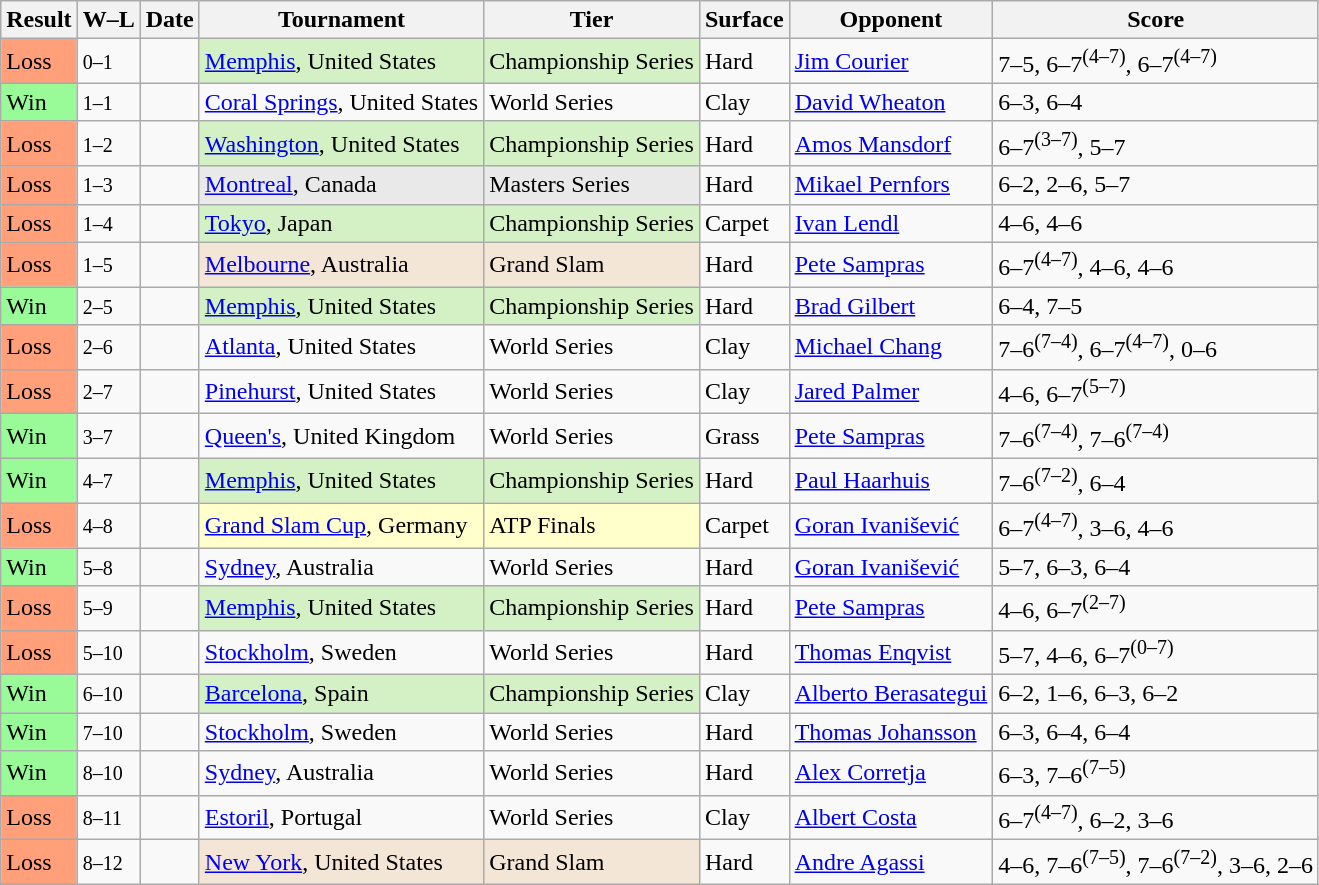<table class="sortable wikitable">
<tr>
<th>Result</th>
<th class=unsortable>W–L</th>
<th>Date</th>
<th>Tournament</th>
<th>Tier</th>
<th>Surface</th>
<th>Opponent</th>
<th class=unsortable>Score</th>
</tr>
<tr>
<td style="background:#ffa07a;">Loss</td>
<td><small>0–1</small></td>
<td><a href='#'></a></td>
<td style="background:#d4f1c5;"><a href='#'>Memphis</a>, United States</td>
<td style="background:#d4f1c5;">Championship Series</td>
<td>Hard</td>
<td> <a href='#'>Jim Courier</a></td>
<td>7–5, 6–7<sup>(4–7)</sup>, 6–7<sup>(4–7)</sup></td>
</tr>
<tr>
<td style="background:#98fb98;">Win</td>
<td><small>1–1</small></td>
<td><a href='#'></a></td>
<td><a href='#'>Coral Springs</a>, United States</td>
<td>World Series</td>
<td>Clay</td>
<td> <a href='#'>David Wheaton</a></td>
<td>6–3, 6–4</td>
</tr>
<tr>
<td style="background:#ffa07a;">Loss</td>
<td><small>1–2</small></td>
<td><a href='#'></a></td>
<td style="background:#d4f1c5;"><a href='#'>Washington</a>, United States</td>
<td style="background:#d4f1c5;">Championship Series</td>
<td>Hard</td>
<td> <a href='#'>Amos Mansdorf</a></td>
<td>6–7<sup>(3–7)</sup>, 5–7</td>
</tr>
<tr>
<td style="background:#ffa07a;">Loss</td>
<td><small>1–3</small></td>
<td><a href='#'></a></td>
<td style="background:#e9e9e9;"><a href='#'>Montreal</a>, Canada</td>
<td style="background:#e9e9e9;">Masters Series</td>
<td>Hard</td>
<td> <a href='#'>Mikael Pernfors</a></td>
<td>6–2, 2–6, 5–7</td>
</tr>
<tr>
<td style="background:#ffa07a;">Loss</td>
<td><small>1–4</small></td>
<td><a href='#'></a></td>
<td style="background:#d4f1c5;"><a href='#'>Tokyo</a>, Japan</td>
<td style="background:#d4f1c5;">Championship Series</td>
<td>Carpet</td>
<td> <a href='#'>Ivan Lendl</a></td>
<td>4–6, 4–6</td>
</tr>
<tr>
<td style="background:#ffa07a;">Loss</td>
<td><small>1–5</small></td>
<td><a href='#'></a></td>
<td style="background:#f3e6d7;"><a href='#'>Melbourne</a>, Australia</td>
<td style="background:#f3e6d7;">Grand Slam</td>
<td>Hard</td>
<td> <a href='#'>Pete Sampras</a></td>
<td>6–7<sup>(4–7)</sup>, 4–6, 4–6</td>
</tr>
<tr>
<td style="background:#98fb98;">Win</td>
<td><small>2–5</small></td>
<td><a href='#'></a></td>
<td style="background:#d4f1c5;"><a href='#'>Memphis</a>, United States</td>
<td style="background:#d4f1c5;">Championship Series</td>
<td>Hard</td>
<td> <a href='#'>Brad Gilbert</a></td>
<td>6–4, 7–5</td>
</tr>
<tr>
<td style="background:#ffa07a;">Loss</td>
<td><small>2–6</small></td>
<td><a href='#'></a></td>
<td><a href='#'>Atlanta</a>, United States</td>
<td>World Series</td>
<td>Clay</td>
<td> <a href='#'>Michael Chang</a></td>
<td>7–6<sup>(7–4)</sup>, 6–7<sup>(4–7)</sup>, 0–6</td>
</tr>
<tr>
<td style="background:#ffa07a;">Loss</td>
<td><small>2–7</small></td>
<td><a href='#'></a></td>
<td><a href='#'>Pinehurst</a>, United States</td>
<td>World Series</td>
<td>Clay</td>
<td> <a href='#'>Jared Palmer</a></td>
<td>4–6, 6–7<sup>(5–7)</sup></td>
</tr>
<tr>
<td style="background:#98fb98;">Win</td>
<td><small>3–7</small></td>
<td><a href='#'></a></td>
<td><a href='#'>Queen's</a>, United Kingdom</td>
<td>World Series</td>
<td>Grass</td>
<td> <a href='#'>Pete Sampras</a></td>
<td>7–6<sup>(7–4)</sup>, 7–6<sup>(7–4)</sup></td>
</tr>
<tr>
<td style="background:#98fb98;">Win</td>
<td><small>4–7</small></td>
<td><a href='#'></a></td>
<td style="background:#d4f1c5;"><a href='#'>Memphis</a>, United States</td>
<td style="background:#d4f1c5;">Championship Series</td>
<td>Hard</td>
<td> <a href='#'>Paul Haarhuis</a></td>
<td>7–6<sup>(7–2)</sup>, 6–4</td>
</tr>
<tr>
<td style="background:#ffa07a;">Loss</td>
<td><small>4–8</small></td>
<td><a href='#'></a></td>
<td style="background:#ffffcc;"><a href='#'>Grand Slam Cup</a>, Germany</td>
<td style="background:#ffffcc;">ATP Finals</td>
<td>Carpet</td>
<td> <a href='#'>Goran Ivanišević</a></td>
<td>6–7<sup>(4–7)</sup>, 3–6, 4–6</td>
</tr>
<tr>
<td style="background:#98fb98;">Win</td>
<td><small>5–8</small></td>
<td><a href='#'></a></td>
<td><a href='#'>Sydney</a>, Australia</td>
<td>World Series</td>
<td>Hard</td>
<td> <a href='#'>Goran Ivanišević</a></td>
<td>5–7, 6–3, 6–4</td>
</tr>
<tr>
<td style="background:#ffa07a;">Loss</td>
<td><small>5–9</small></td>
<td><a href='#'></a></td>
<td style="background:#d4f1c5;"><a href='#'>Memphis</a>, United States</td>
<td style="background:#d4f1c5;">Championship Series</td>
<td>Hard</td>
<td> <a href='#'>Pete Sampras</a></td>
<td>4–6, 6–7<sup>(2–7)</sup></td>
</tr>
<tr>
<td style="background:#ffa07a;">Loss</td>
<td><small>5–10</small></td>
<td><a href='#'></a></td>
<td><a href='#'>Stockholm</a>, Sweden</td>
<td>World Series</td>
<td>Hard</td>
<td> <a href='#'>Thomas Enqvist</a></td>
<td>5–7, 4–6, 6–7<sup>(0–7)</sup></td>
</tr>
<tr>
<td style="background:#98fb98;">Win</td>
<td><small>6–10</small></td>
<td><a href='#'></a></td>
<td style="background:#d4f1c5;"><a href='#'>Barcelona</a>, Spain</td>
<td style="background:#d4f1c5;">Championship Series</td>
<td>Clay</td>
<td> <a href='#'>Alberto Berasategui</a></td>
<td>6–2, 1–6, 6–3, 6–2</td>
</tr>
<tr>
<td style="background:#98fb98;">Win</td>
<td><small>7–10</small></td>
<td><a href='#'></a></td>
<td><a href='#'>Stockholm</a>, Sweden</td>
<td>World Series</td>
<td>Hard</td>
<td> <a href='#'>Thomas Johansson</a></td>
<td>6–3, 6–4, 6–4</td>
</tr>
<tr>
<td style="background:#98fb98;">Win</td>
<td><small>8–10</small></td>
<td><a href='#'></a></td>
<td><a href='#'>Sydney</a>, Australia</td>
<td>World Series</td>
<td>Hard</td>
<td> <a href='#'>Alex Corretja</a></td>
<td>6–3, 7–6<sup>(7–5)</sup></td>
</tr>
<tr>
<td style="background:#ffa07a;">Loss</td>
<td><small>8–11</small></td>
<td><a href='#'></a></td>
<td><a href='#'>Estoril</a>, Portugal</td>
<td>World Series</td>
<td>Clay</td>
<td> <a href='#'>Albert Costa</a></td>
<td>6–7<sup>(4–7)</sup>, 6–2, 3–6</td>
</tr>
<tr>
<td style="background:#ffa07a;">Loss</td>
<td><small>8–12</small></td>
<td><a href='#'></a></td>
<td style="background:#f3e6d7;"><a href='#'>New York</a>, United States</td>
<td style="background:#f3e6d7;">Grand Slam</td>
<td>Hard</td>
<td> <a href='#'>Andre Agassi</a></td>
<td>4–6, 7–6<sup>(7–5)</sup>, 7–6<sup>(7–2)</sup>, 3–6, 2–6</td>
</tr>
</table>
